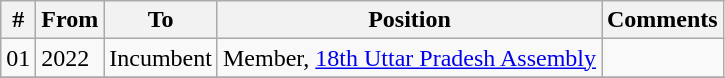<table class="wikitable sortable">
<tr>
<th>#</th>
<th>From</th>
<th>To</th>
<th>Position</th>
<th>Comments</th>
</tr>
<tr>
<td>01</td>
<td>2022</td>
<td>Incumbent</td>
<td>Member, <a href='#'>18th Uttar Pradesh Assembly</a></td>
<td></td>
</tr>
<tr>
</tr>
</table>
